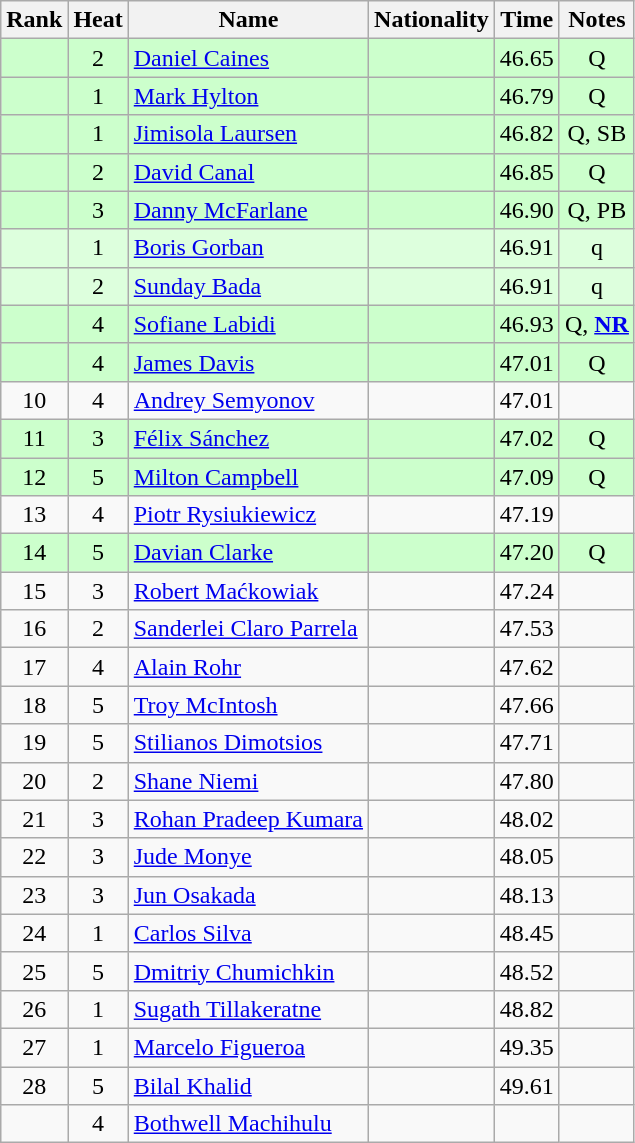<table class="wikitable sortable" style="text-align:center">
<tr>
<th>Rank</th>
<th>Heat</th>
<th>Name</th>
<th>Nationality</th>
<th>Time</th>
<th>Notes</th>
</tr>
<tr bgcolor=ccffcc>
<td></td>
<td>2</td>
<td align="left"><a href='#'>Daniel Caines</a></td>
<td align=left></td>
<td>46.65</td>
<td>Q</td>
</tr>
<tr bgcolor=ccffcc>
<td></td>
<td>1</td>
<td align="left"><a href='#'>Mark Hylton</a></td>
<td align=left></td>
<td>46.79</td>
<td>Q</td>
</tr>
<tr bgcolor=ccffcc>
<td></td>
<td>1</td>
<td align="left"><a href='#'>Jimisola Laursen</a></td>
<td align=left></td>
<td>46.82</td>
<td>Q, SB</td>
</tr>
<tr bgcolor=ccffcc>
<td></td>
<td>2</td>
<td align="left"><a href='#'>David Canal</a></td>
<td align=left></td>
<td>46.85</td>
<td>Q</td>
</tr>
<tr bgcolor=ccffcc>
<td></td>
<td>3</td>
<td align="left"><a href='#'>Danny McFarlane</a></td>
<td align=left></td>
<td>46.90</td>
<td>Q, PB</td>
</tr>
<tr bgcolor=ddffdd>
<td></td>
<td>1</td>
<td align="left"><a href='#'>Boris Gorban</a></td>
<td align=left></td>
<td>46.91</td>
<td>q</td>
</tr>
<tr bgcolor=ddffdd>
<td></td>
<td>2</td>
<td align="left"><a href='#'>Sunday Bada</a></td>
<td align=left></td>
<td>46.91</td>
<td>q</td>
</tr>
<tr bgcolor=ccffcc>
<td></td>
<td>4</td>
<td align="left"><a href='#'>Sofiane Labidi</a></td>
<td align=left></td>
<td>46.93</td>
<td>Q, <strong><a href='#'>NR</a></strong></td>
</tr>
<tr bgcolor=ccffcc>
<td></td>
<td>4</td>
<td align="left"><a href='#'>James Davis</a></td>
<td align=left></td>
<td>47.01</td>
<td>Q</td>
</tr>
<tr>
<td>10</td>
<td>4</td>
<td align="left"><a href='#'>Andrey Semyonov</a></td>
<td align=left></td>
<td>47.01</td>
<td></td>
</tr>
<tr bgcolor=ccffcc>
<td>11</td>
<td>3</td>
<td align="left"><a href='#'>Félix Sánchez</a></td>
<td align=left></td>
<td>47.02</td>
<td>Q</td>
</tr>
<tr bgcolor=ccffcc>
<td>12</td>
<td>5</td>
<td align="left"><a href='#'>Milton Campbell</a></td>
<td align=left></td>
<td>47.09</td>
<td>Q</td>
</tr>
<tr>
<td>13</td>
<td>4</td>
<td align="left"><a href='#'>Piotr Rysiukiewicz</a></td>
<td align=left></td>
<td>47.19</td>
<td></td>
</tr>
<tr bgcolor=ccffcc>
<td>14</td>
<td>5</td>
<td align="left"><a href='#'>Davian Clarke</a></td>
<td align=left></td>
<td>47.20</td>
<td>Q</td>
</tr>
<tr>
<td>15</td>
<td>3</td>
<td align="left"><a href='#'>Robert Maćkowiak</a></td>
<td align=left></td>
<td>47.24</td>
<td></td>
</tr>
<tr>
<td>16</td>
<td>2</td>
<td align="left"><a href='#'>Sanderlei Claro Parrela</a></td>
<td align=left></td>
<td>47.53</td>
<td></td>
</tr>
<tr>
<td>17</td>
<td>4</td>
<td align="left"><a href='#'>Alain Rohr</a></td>
<td align=left></td>
<td>47.62</td>
<td></td>
</tr>
<tr>
<td>18</td>
<td>5</td>
<td align="left"><a href='#'>Troy McIntosh</a></td>
<td align=left></td>
<td>47.66</td>
<td></td>
</tr>
<tr>
<td>19</td>
<td>5</td>
<td align="left"><a href='#'>Stilianos Dimotsios</a></td>
<td align=left></td>
<td>47.71</td>
<td></td>
</tr>
<tr>
<td>20</td>
<td>2</td>
<td align="left"><a href='#'>Shane Niemi</a></td>
<td align=left></td>
<td>47.80</td>
<td></td>
</tr>
<tr>
<td>21</td>
<td>3</td>
<td align="left"><a href='#'>Rohan Pradeep Kumara</a></td>
<td align=left></td>
<td>48.02</td>
<td></td>
</tr>
<tr>
<td>22</td>
<td>3</td>
<td align="left"><a href='#'>Jude Monye</a></td>
<td align=left></td>
<td>48.05</td>
<td></td>
</tr>
<tr>
<td>23</td>
<td>3</td>
<td align="left"><a href='#'>Jun Osakada</a></td>
<td align=left></td>
<td>48.13</td>
<td></td>
</tr>
<tr>
<td>24</td>
<td>1</td>
<td align="left"><a href='#'>Carlos Silva</a></td>
<td align=left></td>
<td>48.45</td>
<td></td>
</tr>
<tr>
<td>25</td>
<td>5</td>
<td align="left"><a href='#'>Dmitriy Chumichkin</a></td>
<td align=left></td>
<td>48.52</td>
<td></td>
</tr>
<tr>
<td>26</td>
<td>1</td>
<td align="left"><a href='#'>Sugath Tillakeratne</a></td>
<td align=left></td>
<td>48.82</td>
<td></td>
</tr>
<tr>
<td>27</td>
<td>1</td>
<td align="left"><a href='#'>Marcelo Figueroa</a></td>
<td align=left></td>
<td>49.35</td>
<td></td>
</tr>
<tr>
<td>28</td>
<td>5</td>
<td align="left"><a href='#'>Bilal Khalid</a></td>
<td align=left></td>
<td>49.61</td>
<td></td>
</tr>
<tr>
<td></td>
<td>4</td>
<td align="left"><a href='#'>Bothwell Machihulu</a></td>
<td align=left></td>
<td></td>
<td></td>
</tr>
</table>
